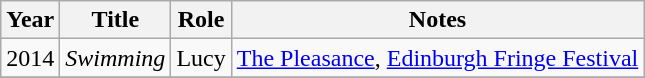<table class="wikitable sortable">
<tr>
<th>Year</th>
<th>Title</th>
<th>Role</th>
<th class="unsortable">Notes</th>
</tr>
<tr>
<td>2014</td>
<td><em>Swimming</em></td>
<td>Lucy</td>
<td><a href='#'>The Pleasance</a>, <a href='#'>Edinburgh Fringe Festival</a></td>
</tr>
<tr>
</tr>
</table>
